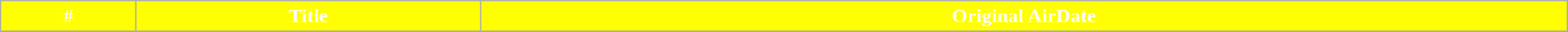<table class="wikitable plainrowheaders"  style="width:100%; margin-right:0;">
<tr>
<th style="background:#ff0; color:#fff;">#</th>
<th style="background:#ff0; color:#fff;">Title</th>
<th style="background:#ff0; color:#fff;">Original AirDate</th>
</tr>
<tr>
</tr>
</table>
